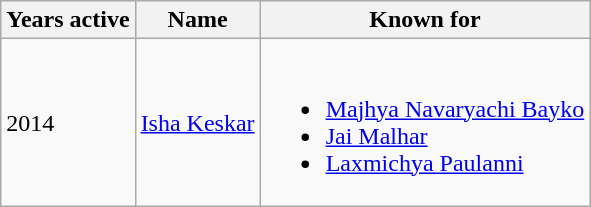<table class="wikitable">
<tr>
<th>Years active</th>
<th>Name</th>
<th>Known for</th>
</tr>
<tr>
<td>2014</td>
<td><a href='#'>Isha Keskar</a></td>
<td><br><ul><li><a href='#'>Majhya Navaryachi Bayko</a></li><li><a href='#'>Jai Malhar</a></li><li><a href='#'>Laxmichya Paulanni</a></li></ul></td>
</tr>
</table>
